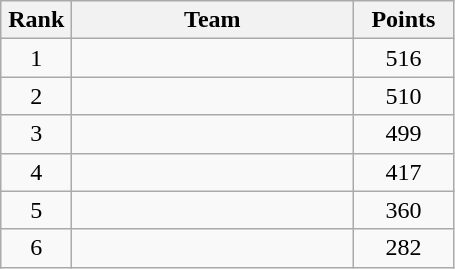<table class="wikitable" style="text-align:center;">
<tr>
<th width=40>Rank</th>
<th width=180>Team</th>
<th width=60>Points</th>
</tr>
<tr>
<td>1</td>
<td align=left></td>
<td>516</td>
</tr>
<tr>
<td>2</td>
<td align=left></td>
<td>510</td>
</tr>
<tr>
<td>3</td>
<td align=left></td>
<td>499</td>
</tr>
<tr>
<td>4</td>
<td align=left></td>
<td>417</td>
</tr>
<tr>
<td>5</td>
<td align=left></td>
<td>360</td>
</tr>
<tr>
<td>6</td>
<td align=left></td>
<td>282</td>
</tr>
</table>
